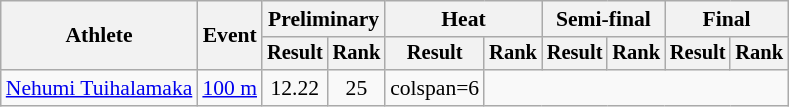<table class=wikitable style=font-size:90%>
<tr>
<th rowspan=2>Athlete</th>
<th rowspan=2>Event</th>
<th colspan=2>Preliminary</th>
<th colspan=2>Heat</th>
<th colspan=2>Semi-final</th>
<th colspan=2>Final</th>
</tr>
<tr style=font-size:95%>
<th>Result</th>
<th>Rank</th>
<th>Result</th>
<th>Rank</th>
<th>Result</th>
<th>Rank</th>
<th>Result</th>
<th>Rank</th>
</tr>
<tr align=center>
<td align=left><a href='#'>Nehumi Tuihalamaka</a></td>
<td align=left><a href='#'>100 m</a></td>
<td>12.22</td>
<td>25</td>
<td>colspan=6 </td>
</tr>
</table>
